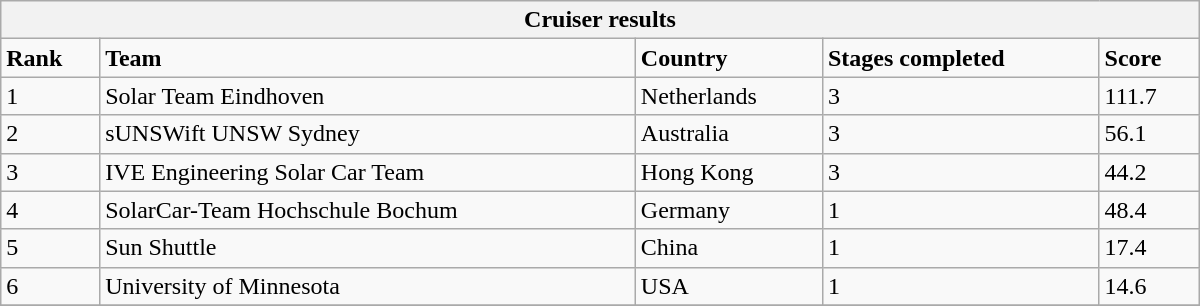<table class="wikitable collapsible collapsed" style="min-width:50em;">
<tr>
<th colspan="6">Cruiser results</th>
</tr>
<tr>
<td><strong>Rank</strong></td>
<td><strong>Team</strong></td>
<td><strong>Country</strong></td>
<td><strong>Stages completed</strong></td>
<td><strong>Score</strong></td>
</tr>
<tr>
<td>1</td>
<td>Solar Team Eindhoven</td>
<td>Netherlands</td>
<td>3</td>
<td>111.7</td>
</tr>
<tr>
<td>2</td>
<td>sUNSWift UNSW Sydney</td>
<td>Australia</td>
<td>3</td>
<td>56.1</td>
</tr>
<tr>
<td>3</td>
<td>IVE Engineering Solar Car Team</td>
<td>Hong Kong</td>
<td>3</td>
<td>44.2</td>
</tr>
<tr>
<td>4</td>
<td>SolarCar-Team Hochschule Bochum</td>
<td>Germany</td>
<td>1</td>
<td>48.4</td>
</tr>
<tr>
<td>5</td>
<td>Sun Shuttle</td>
<td>China</td>
<td>1</td>
<td>17.4</td>
</tr>
<tr>
<td>6</td>
<td>University of Minnesota</td>
<td>USA</td>
<td>1</td>
<td>14.6</td>
</tr>
<tr>
</tr>
</table>
